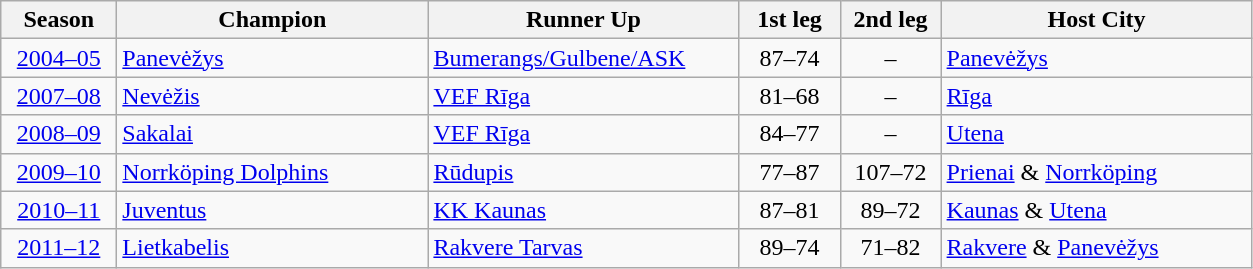<table class="wikitable" style="text-align: left;">
<tr>
<th width=70 align="center">Season</th>
<th width=200>Champion</th>
<th width=200>Runner Up</th>
<th width=60>1st leg</th>
<th width=60>2nd leg</th>
<th width=200>Host City</th>
</tr>
<tr>
<td align="center"><a href='#'>2004–05</a></td>
<td> <a href='#'>Panevėžys</a></td>
<td> <a href='#'>Bumerangs/Gulbene/ASK</a></td>
<td align="center">87–74</td>
<td align="center">–</td>
<td> <a href='#'>Panevėžys</a></td>
</tr>
<tr>
<td align="center"><a href='#'>2007–08</a></td>
<td> <a href='#'>Nevėžis</a></td>
<td> <a href='#'>VEF Rīga</a></td>
<td align="center">81–68</td>
<td align="center">–</td>
<td> <a href='#'>Rīga</a></td>
</tr>
<tr>
<td align="center"><a href='#'>2008–09</a></td>
<td> <a href='#'>Sakalai</a></td>
<td> <a href='#'>VEF Rīga</a></td>
<td align="center">84–77</td>
<td align="center">–</td>
<td> <a href='#'>Utena</a></td>
</tr>
<tr>
<td align="center"><a href='#'>2009–10</a></td>
<td> <a href='#'>Norrköping Dolphins</a></td>
<td> <a href='#'>Rūdupis</a></td>
<td align="center">77–87</td>
<td align="center">107–72</td>
<td> <a href='#'>Prienai</a> &  <a href='#'>Norrköping</a></td>
</tr>
<tr>
<td align="center"><a href='#'>2010–11</a></td>
<td> <a href='#'>Juventus</a></td>
<td> <a href='#'>KK Kaunas</a></td>
<td align="center">87–81</td>
<td align="center">89–72</td>
<td> <a href='#'>Kaunas</a> &  <a href='#'>Utena</a></td>
</tr>
<tr>
<td align="center"><a href='#'>2011–12</a></td>
<td> <a href='#'>Lietkabelis</a></td>
<td> <a href='#'>Rakvere Tarvas</a></td>
<td align="center">89–74</td>
<td align="center">71–82</td>
<td> <a href='#'>Rakvere</a> &  <a href='#'>Panevėžys</a></td>
</tr>
</table>
